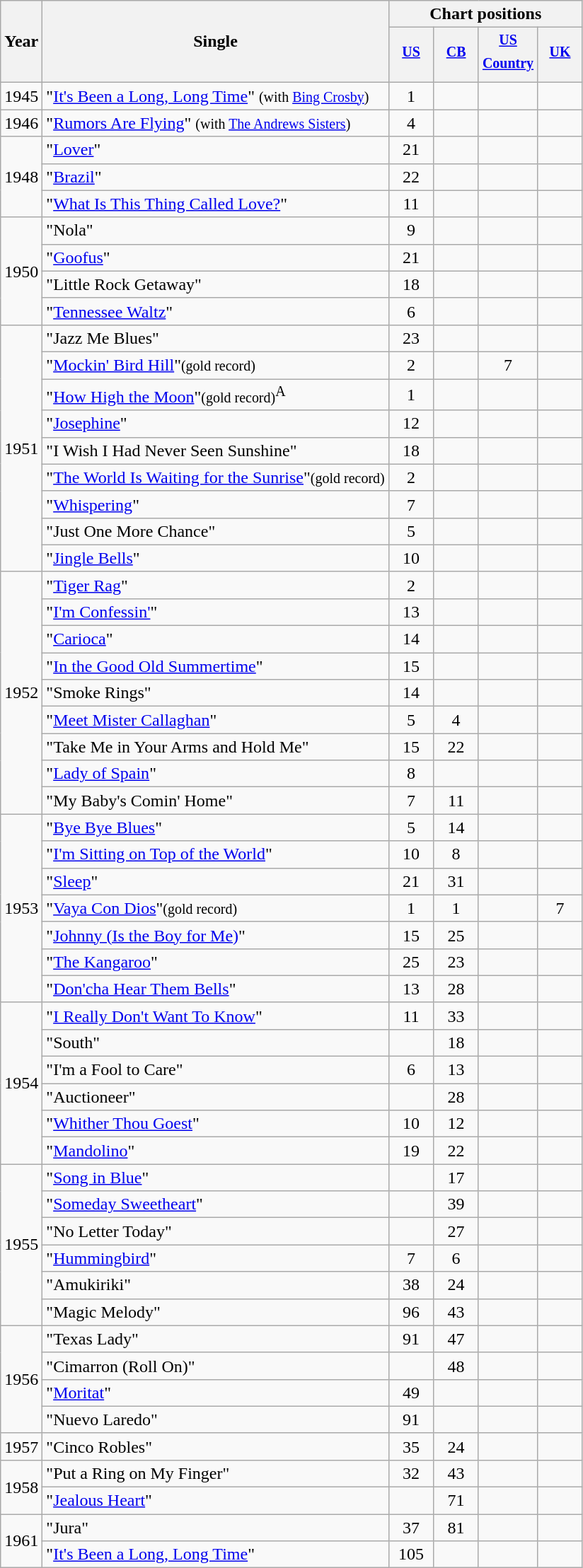<table class="wikitable" style="text-align:center;">
<tr>
<th rowspan="2">Year</th>
<th rowspan="2">Single</th>
<th colspan="4">Chart positions</th>
</tr>
<tr>
<th style="width:35px;"><sup><a href='#'>US</a></sup></th>
<th style="width:35px;"><sup><a href='#'>CB</a></sup></th>
<th style="width:35px;"><sup><a href='#'>US Country</a></sup></th>
<th style="width:35px;"><sup><a href='#'>UK</a></sup></th>
</tr>
<tr>
<td>1945</td>
<td style="text-align:left;">"<a href='#'>It's Been a Long, Long Time</a>" <small>(with <a href='#'>Bing Crosby</a>)</small></td>
<td>1</td>
<td></td>
<td></td>
<td></td>
</tr>
<tr>
<td>1946</td>
<td style="text-align:left;">"<a href='#'>Rumors Are Flying</a>" <small>(with <a href='#'>The Andrews Sisters</a>)</small></td>
<td>4</td>
<td></td>
<td></td>
<td></td>
</tr>
<tr>
<td rowspan="3">1948</td>
<td style="text-align:left;">"<a href='#'>Lover</a>"</td>
<td>21</td>
<td></td>
<td></td>
<td></td>
</tr>
<tr>
<td style="text-align:left;">"<a href='#'>Brazil</a>"</td>
<td>22</td>
<td></td>
<td></td>
<td></td>
</tr>
<tr>
<td style="text-align:left;">"<a href='#'>What Is This Thing Called Love?</a>"</td>
<td>11</td>
<td></td>
<td></td>
<td></td>
</tr>
<tr>
<td rowspan="4">1950</td>
<td style="text-align:left;">"Nola"</td>
<td>9</td>
<td></td>
<td></td>
<td></td>
</tr>
<tr>
<td style="text-align:left;">"<a href='#'>Goofus</a>"</td>
<td>21</td>
<td></td>
<td></td>
<td></td>
</tr>
<tr>
<td style="text-align:left;">"Little Rock Getaway"</td>
<td>18</td>
<td></td>
<td></td>
<td></td>
</tr>
<tr>
<td style="text-align:left;">"<a href='#'>Tennessee Waltz</a>"</td>
<td>6</td>
<td></td>
<td></td>
<td></td>
</tr>
<tr>
<td rowspan="9">1951</td>
<td style="text-align:left;">"Jazz Me Blues"</td>
<td>23</td>
<td></td>
<td></td>
<td></td>
</tr>
<tr>
<td style="text-align:left;">"<a href='#'>Mockin' Bird Hill</a>"<small>(gold record)</small></td>
<td>2</td>
<td></td>
<td>7</td>
<td></td>
</tr>
<tr>
<td style="text-align:left;">"<a href='#'>How High the Moon</a>"<small>(gold record)</small><sup>A</sup></td>
<td>1</td>
<td></td>
<td></td>
<td></td>
</tr>
<tr>
<td style="text-align:left;">"<a href='#'>Josephine</a>"</td>
<td>12</td>
<td></td>
<td></td>
<td></td>
</tr>
<tr>
<td style="text-align:left;">"I Wish I Had Never Seen Sunshine"</td>
<td>18</td>
<td></td>
<td></td>
<td></td>
</tr>
<tr>
<td style="text-align:left;">"<a href='#'>The World Is Waiting for the Sunrise</a>"<small>(gold record)</small></td>
<td>2</td>
<td></td>
<td></td>
<td></td>
</tr>
<tr>
<td style="text-align:left;">"<a href='#'>Whispering</a>"</td>
<td>7</td>
<td></td>
<td></td>
<td></td>
</tr>
<tr>
<td style="text-align:left;">"Just One More Chance"</td>
<td>5</td>
<td></td>
<td></td>
<td></td>
</tr>
<tr>
<td style="text-align:left;">"<a href='#'>Jingle Bells</a>"</td>
<td>10</td>
<td></td>
<td></td>
<td></td>
</tr>
<tr>
<td rowspan="9">1952</td>
<td style="text-align:left;">"<a href='#'>Tiger Rag</a>"</td>
<td>2</td>
<td></td>
<td></td>
<td></td>
</tr>
<tr>
<td style="text-align:left;">"<a href='#'>I'm Confessin'</a>"</td>
<td>13</td>
<td></td>
<td></td>
<td></td>
</tr>
<tr>
<td style="text-align:left;">"<a href='#'>Carioca</a>"</td>
<td>14</td>
<td></td>
<td></td>
<td></td>
</tr>
<tr>
<td style="text-align:left;">"<a href='#'>In the Good Old Summertime</a>"</td>
<td>15</td>
<td></td>
<td></td>
<td></td>
</tr>
<tr>
<td style="text-align:left;">"Smoke Rings"</td>
<td>14</td>
<td></td>
<td></td>
<td></td>
</tr>
<tr>
<td style="text-align:left;">"<a href='#'>Meet Mister Callaghan</a>"</td>
<td>5</td>
<td>4</td>
<td></td>
<td></td>
</tr>
<tr>
<td style="text-align:left;">"Take Me in Your Arms and Hold Me"</td>
<td>15</td>
<td>22</td>
<td></td>
<td></td>
</tr>
<tr>
<td style="text-align:left;">"<a href='#'>Lady of Spain</a>"</td>
<td>8</td>
<td></td>
<td></td>
<td></td>
</tr>
<tr>
<td style="text-align:left;">"My Baby's Comin' Home"</td>
<td>7</td>
<td>11</td>
<td></td>
<td></td>
</tr>
<tr>
<td rowspan="7">1953</td>
<td style="text-align:left;">"<a href='#'>Bye Bye Blues</a>"</td>
<td>5</td>
<td>14</td>
<td></td>
<td></td>
</tr>
<tr>
<td style="text-align:left;">"<a href='#'>I'm Sitting on Top of the World</a>"</td>
<td>10</td>
<td>8</td>
<td></td>
<td></td>
</tr>
<tr>
<td style="text-align:left;">"<a href='#'>Sleep</a>"</td>
<td>21</td>
<td>31</td>
<td></td>
<td></td>
</tr>
<tr>
<td style="text-align:left;">"<a href='#'>Vaya Con Dios</a>"<small>(gold record)</small></td>
<td>1</td>
<td>1</td>
<td></td>
<td>7</td>
</tr>
<tr>
<td style="text-align:left;">"<a href='#'>Johnny (Is the Boy for Me)</a>"</td>
<td>15</td>
<td>25</td>
<td></td>
<td></td>
</tr>
<tr>
<td style="text-align:left;">"<a href='#'>The Kangaroo</a>"</td>
<td>25</td>
<td>23</td>
<td></td>
<td></td>
</tr>
<tr>
<td style="text-align:left;">"<a href='#'>Don'cha Hear Them Bells</a>"</td>
<td>13</td>
<td>28</td>
<td></td>
<td></td>
</tr>
<tr>
<td rowspan="6">1954</td>
<td style="text-align:left;">"<a href='#'>I Really Don't Want To Know</a>"</td>
<td>11</td>
<td>33</td>
<td></td>
<td></td>
</tr>
<tr>
<td style="text-align:left;">"South"</td>
<td></td>
<td>18</td>
<td></td>
<td></td>
</tr>
<tr>
<td style="text-align:left;">"I'm a Fool to Care"</td>
<td>6</td>
<td>13</td>
<td></td>
<td></td>
</tr>
<tr>
<td style="text-align:left;">"Auctioneer"</td>
<td></td>
<td>28</td>
<td></td>
<td></td>
</tr>
<tr>
<td style="text-align:left;">"<a href='#'>Whither Thou Goest</a>"</td>
<td>10</td>
<td>12</td>
<td></td>
<td></td>
</tr>
<tr>
<td style="text-align:left;">"<a href='#'>Mandolino</a>"</td>
<td>19</td>
<td>22</td>
<td></td>
<td></td>
</tr>
<tr>
<td rowspan="6">1955</td>
<td style="text-align:left;">"<a href='#'>Song in Blue</a>"</td>
<td></td>
<td>17</td>
<td></td>
<td></td>
</tr>
<tr>
<td style="text-align:left;">"<a href='#'>Someday Sweetheart</a>"</td>
<td></td>
<td>39</td>
<td></td>
<td></td>
</tr>
<tr>
<td style="text-align:left;">"No Letter Today"</td>
<td></td>
<td>27</td>
<td></td>
<td></td>
</tr>
<tr>
<td style="text-align:left;">"<a href='#'>Hummingbird</a>"</td>
<td>7</td>
<td>6</td>
<td></td>
<td></td>
</tr>
<tr>
<td style="text-align:left;">"Amukiriki"</td>
<td>38</td>
<td>24</td>
<td></td>
<td></td>
</tr>
<tr>
<td style="text-align:left;">"Magic Melody"</td>
<td>96</td>
<td>43</td>
<td></td>
<td></td>
</tr>
<tr>
<td rowspan="4">1956</td>
<td style="text-align:left;">"Texas Lady"</td>
<td>91</td>
<td>47</td>
<td></td>
<td></td>
</tr>
<tr>
<td style="text-align:left;">"Cimarron (Roll On)"</td>
<td></td>
<td>48</td>
<td></td>
<td></td>
</tr>
<tr>
<td style="text-align:left;">"<a href='#'>Moritat</a>"</td>
<td>49</td>
<td></td>
<td></td>
<td></td>
</tr>
<tr>
<td style="text-align:left;">"Nuevo Laredo"</td>
<td>91</td>
<td></td>
<td></td>
<td></td>
</tr>
<tr>
<td>1957</td>
<td style="text-align:left;">"Cinco Robles"</td>
<td>35</td>
<td>24</td>
<td></td>
<td></td>
</tr>
<tr>
<td rowspan="2">1958</td>
<td style="text-align:left;">"Put a Ring on My Finger"</td>
<td>32</td>
<td>43</td>
<td></td>
<td></td>
</tr>
<tr>
<td style="text-align:left;">"<a href='#'>Jealous Heart</a>"</td>
<td></td>
<td>71</td>
<td></td>
<td></td>
</tr>
<tr>
<td rowspan="2">1961</td>
<td style="text-align:left;">"Jura"</td>
<td>37</td>
<td>81</td>
<td></td>
<td></td>
</tr>
<tr>
<td style="text-align:left;">"<a href='#'>It's Been a Long, Long Time</a>"</td>
<td>105</td>
<td></td>
<td></td>
<td></td>
</tr>
</table>
